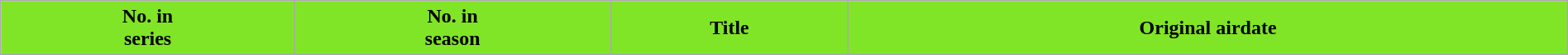<table class="wikitable plainrowheaders" style="width:100%; margin:auto; background:#FFFFFF;">
<tr>
<th style="background-color: #81e527; color:#000; text-align: center;">No. in<br>series</th>
<th style="background-color: #81e527; color:#000; text-align: center;">No. in<br>season</th>
<th style="background-color: #81e527; color:#000; text-align: center;">Title</th>
<th style="background-color: #81e527; color:#000; text-align: center;">Original airdate<br>












</th>
</tr>
</table>
